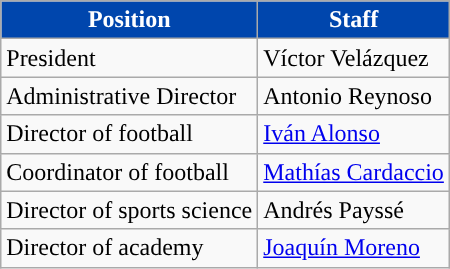<table class="wikitable">
<tr>
<th style="background-color:#0046AD;color:#FFFFFF;">Position</th>
<th style="background-color:#0046AD;color:#FFFFFF;">Staff</th>
</tr>
<tr>
<td>President</td>
<td> Víctor Velázquez</td>
</tr>
<tr>
<td>Administrative Director</td>
<td> Antonio Reynoso</td>
</tr>
<tr>
<td>Director of football</td>
<td> <a href='#'>Iván Alonso</a></td>
</tr>
<tr>
<td>Coordinator of football</td>
<td> <a href='#'>Mathías Cardaccio</a></td>
</tr>
<tr>
<td>Director of sports science</td>
<td> Andrés Payssé</td>
</tr>
<tr>
<td>Director of academy</td>
<td> <a href='#'>Joaquín Moreno</a></td>
</tr>
</table>
